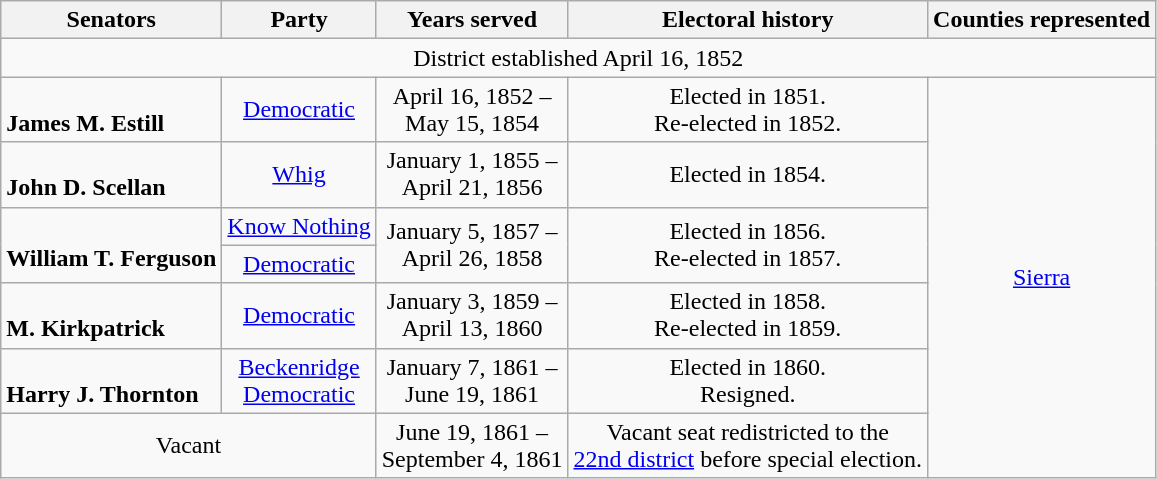<table class=wikitable style="text-align:center">
<tr>
<th>Senators</th>
<th>Party</th>
<th>Years served</th>
<th>Electoral history</th>
<th>Counties represented</th>
</tr>
<tr>
<td colspan=5>District established April 16, 1852</td>
</tr>
<tr>
<td align=left><br><strong>James M. Estill</strong></td>
<td><a href='#'>Democratic</a></td>
<td>April 16, 1852 – <br> May 15, 1854</td>
<td>Elected in 1851. <br> Re-elected in 1852. <br> </td>
<td rowspan=7><a href='#'>Sierra</a></td>
</tr>
<tr>
<td align=left><br><strong>John D. Scellan</strong></td>
<td><a href='#'>Whig</a></td>
<td>January 1, 1855 – <br> April 21, 1856</td>
<td>Elected in 1854. <br> </td>
</tr>
<tr>
<td rowspan=2 align=left><br><strong>William T. Ferguson</strong></td>
<td><a href='#'>Know Nothing</a></td>
<td rowspan=2>January 5, 1857 – <br> April 26, 1858</td>
<td rowspan=2>Elected in 1856. <br> Re-elected in 1857. <br> </td>
</tr>
<tr>
<td><a href='#'>Democratic</a></td>
</tr>
<tr>
<td align=left><br><strong>M. Kirkpatrick</strong></td>
<td><a href='#'>Democratic</a></td>
<td>January 3, 1859 – <br> April 13, 1860</td>
<td>Elected in 1858. <br> Re-elected in 1859. <br> </td>
</tr>
<tr>
<td align=left><br><strong>Harry J. Thornton</strong></td>
<td><a href='#'>Beckenridge <br>Democratic</a></td>
<td>January 7, 1861 – <br> June 19, 1861</td>
<td>Elected in 1860. <br> Resigned.</td>
</tr>
<tr>
<td colspan="2">Vacant</td>
<td>June 19, 1861 – <br> September 4, 1861</td>
<td>Vacant seat redistricted to the <br> <a href='#'>22nd district</a> before special election.</td>
</tr>
</table>
